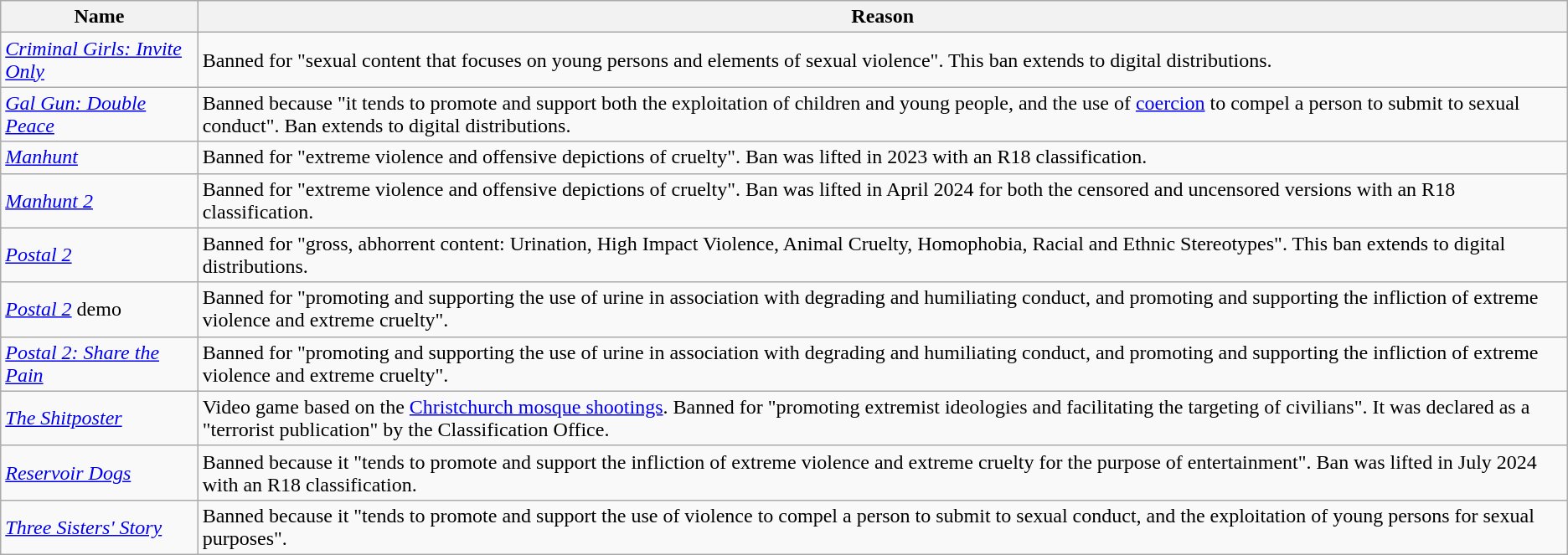<table class="wikitable">
<tr>
<th>Name</th>
<th>Reason</th>
</tr>
<tr>
<td><em><a href='#'>Criminal Girls: Invite Only</a></em></td>
<td>Banned for "sexual content that focuses on young persons and elements of sexual violence". This ban extends to digital distributions.</td>
</tr>
<tr>
<td><em><a href='#'>Gal Gun: Double Peace</a></em></td>
<td>Banned because "it tends to promote and support both the exploitation of children and young people, and the use of <a href='#'>coercion</a> to compel a person to submit to sexual conduct". Ban extends to digital distributions.</td>
</tr>
<tr>
<td><em><a href='#'>Manhunt</a></em></td>
<td>Banned for "extreme violence and offensive depictions of cruelty". Ban was lifted in 2023 with an R18 classification.</td>
</tr>
<tr>
<td><em><a href='#'>Manhunt 2</a></em></td>
<td>Banned for "extreme violence and offensive depictions of cruelty". Ban was lifted in April 2024 for both the censored and uncensored versions with an R18 classification.</td>
</tr>
<tr>
<td><em><a href='#'>Postal 2</a></em></td>
<td>Banned for "gross, abhorrent content: Urination, High Impact Violence, Animal Cruelty, Homophobia, Racial and Ethnic Stereotypes". This ban extends to digital distributions.</td>
</tr>
<tr>
<td><em><a href='#'>Postal 2</a></em> demo</td>
<td>Banned for "promoting and supporting the use of urine in association with degrading and humiliating conduct, and promoting and supporting the infliction of extreme violence and extreme cruelty".</td>
</tr>
<tr>
<td><em><a href='#'>Postal 2: Share the Pain</a></em></td>
<td>Banned for "promoting and supporting the use of urine in association with degrading and humiliating conduct, and promoting and supporting the infliction of extreme violence and extreme cruelty".</td>
</tr>
<tr>
<td><em><a href='#'>The Shitposter</a></em></td>
<td>Video game based on the <a href='#'>Christchurch mosque shootings</a>. Banned for "promoting extremist ideologies and facilitating the targeting of civilians". It was declared as a "terrorist publication" by the Classification Office.</td>
</tr>
<tr>
<td><em><a href='#'>Reservoir Dogs</a></em></td>
<td>Banned because it "tends to promote and support the infliction of extreme violence and extreme cruelty for the purpose of entertainment". Ban was lifted in July 2024 with an R18 classification.</td>
</tr>
<tr>
<td><em><a href='#'>Three Sisters' Story</a></em></td>
<td>Banned because it "tends to promote and support the use of violence to compel a person to submit to sexual conduct, and the exploitation of young persons for sexual purposes".</td>
</tr>
</table>
